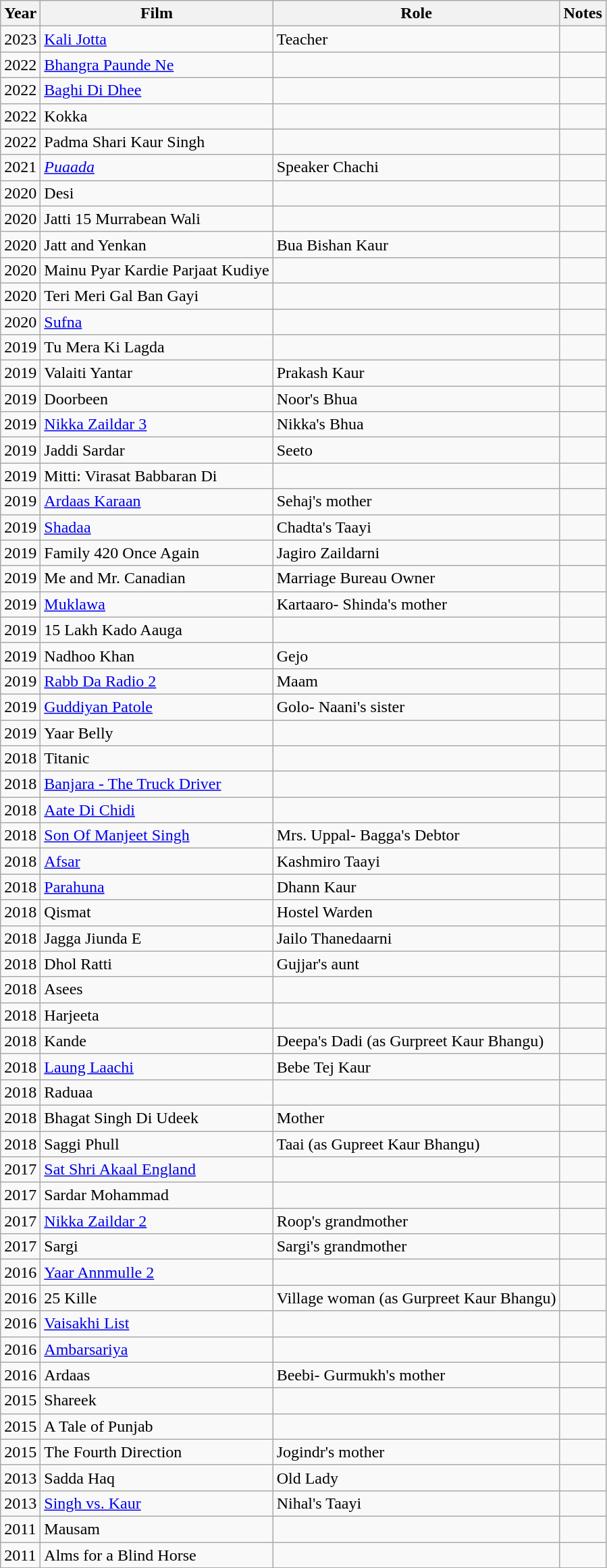<table class="wikitable">
<tr>
<th>Year</th>
<th>Film</th>
<th>Role</th>
<th>Notes</th>
</tr>
<tr>
<td>2023</td>
<td><a href='#'>Kali Jotta</a></td>
<td>Teacher</td>
<td></td>
</tr>
<tr>
<td>2022</td>
<td><a href='#'>Bhangra Paunde Ne</a></td>
<td></td>
<td></td>
</tr>
<tr>
<td>2022</td>
<td><a href='#'>Baghi Di Dhee</a></td>
<td></td>
<td></td>
</tr>
<tr>
<td>2022</td>
<td>Kokka</td>
<td></td>
<td></td>
</tr>
<tr>
<td>2022</td>
<td>Padma Shari Kaur Singh</td>
<td></td>
<td></td>
</tr>
<tr>
<td>2021</td>
<td><em><a href='#'>Puaada</a></em></td>
<td>Speaker Chachi</td>
<td></td>
</tr>
<tr>
<td>2020</td>
<td>Desi</td>
<td></td>
<td></td>
</tr>
<tr>
<td>2020</td>
<td>Jatti 15 Murrabean Wali</td>
<td></td>
<td></td>
</tr>
<tr>
<td>2020</td>
<td>Jatt and Yenkan</td>
<td>Bua Bishan Kaur</td>
<td></td>
</tr>
<tr>
<td>2020</td>
<td>Mainu Pyar Kardie Parjaat Kudiye</td>
<td></td>
<td></td>
</tr>
<tr>
<td>2020</td>
<td>Teri Meri Gal Ban Gayi</td>
<td></td>
<td></td>
</tr>
<tr>
<td>2020</td>
<td><a href='#'>Sufna</a></td>
<td></td>
<td></td>
</tr>
<tr>
<td>2019</td>
<td>Tu Mera Ki Lagda</td>
<td></td>
<td></td>
</tr>
<tr>
<td>2019</td>
<td>Valaiti Yantar</td>
<td>Prakash Kaur</td>
<td></td>
</tr>
<tr>
<td>2019</td>
<td>Doorbeen</td>
<td>Noor's Bhua</td>
<td></td>
</tr>
<tr>
<td>2019</td>
<td><a href='#'>Nikka Zaildar 3</a></td>
<td>Nikka's Bhua</td>
<td></td>
</tr>
<tr>
<td>2019</td>
<td>Jaddi Sardar</td>
<td>Seeto</td>
<td></td>
</tr>
<tr>
<td>2019</td>
<td>Mitti: Virasat Babbaran Di</td>
<td></td>
<td></td>
</tr>
<tr>
<td>2019</td>
<td><a href='#'>Ardaas Karaan</a></td>
<td>Sehaj's mother</td>
<td></td>
</tr>
<tr>
<td>2019</td>
<td><a href='#'>Shadaa</a></td>
<td>Chadta's Taayi</td>
<td></td>
</tr>
<tr>
<td>2019</td>
<td>Family 420 Once Again</td>
<td>Jagiro Zaildarni</td>
<td></td>
</tr>
<tr>
<td>2019</td>
<td>Me and Mr. Canadian</td>
<td>Marriage Bureau Owner</td>
<td></td>
</tr>
<tr>
<td>2019</td>
<td><a href='#'>Muklawa</a></td>
<td>Kartaaro- Shinda's mother</td>
<td></td>
</tr>
<tr>
<td>2019</td>
<td>15 Lakh Kado Aauga</td>
<td></td>
<td></td>
</tr>
<tr>
<td>2019</td>
<td>Nadhoo Khan</td>
<td>Gejo</td>
<td></td>
</tr>
<tr>
<td>2019</td>
<td><a href='#'>Rabb Da Radio 2</a></td>
<td>Maam</td>
<td></td>
</tr>
<tr>
<td>2019</td>
<td><a href='#'>Guddiyan Patole</a></td>
<td>Golo- Naani's sister</td>
<td></td>
</tr>
<tr>
<td>2019</td>
<td>Yaar Belly</td>
<td></td>
<td></td>
</tr>
<tr>
<td>2018</td>
<td>Titanic</td>
<td></td>
<td></td>
</tr>
<tr>
<td>2018</td>
<td><a href='#'>Banjara - The Truck Driver</a></td>
<td></td>
<td></td>
</tr>
<tr>
<td>2018</td>
<td><a href='#'>Aate Di Chidi</a></td>
<td></td>
<td></td>
</tr>
<tr>
<td>2018</td>
<td><a href='#'>Son Of Manjeet Singh</a></td>
<td>Mrs. Uppal- Bagga's Debtor</td>
<td></td>
</tr>
<tr>
<td>2018</td>
<td><a href='#'>Afsar</a></td>
<td>Kashmiro Taayi</td>
<td></td>
</tr>
<tr>
<td>2018</td>
<td><a href='#'>Parahuna</a></td>
<td>Dhann Kaur</td>
<td></td>
</tr>
<tr>
<td>2018</td>
<td>Qismat</td>
<td>Hostel Warden</td>
<td></td>
</tr>
<tr>
<td>2018</td>
<td>Jagga Jiunda E</td>
<td>Jailo Thanedaarni</td>
<td></td>
</tr>
<tr>
<td>2018</td>
<td>Dhol Ratti</td>
<td>Gujjar's aunt</td>
<td></td>
</tr>
<tr>
<td>2018</td>
<td>Asees</td>
<td></td>
<td></td>
</tr>
<tr>
<td>2018</td>
<td>Harjeeta</td>
<td></td>
<td></td>
</tr>
<tr>
<td>2018</td>
<td>Kande</td>
<td>Deepa's Dadi (as Gurpreet Kaur Bhangu)</td>
<td></td>
</tr>
<tr>
<td>2018</td>
<td><a href='#'>Laung Laachi</a></td>
<td>Bebe Tej Kaur</td>
<td></td>
</tr>
<tr>
<td>2018</td>
<td>Raduaa</td>
<td></td>
<td></td>
</tr>
<tr>
<td>2018</td>
<td>Bhagat Singh Di Udeek</td>
<td>Mother</td>
<td></td>
</tr>
<tr>
<td>2018</td>
<td>Saggi Phull</td>
<td>Taai (as Gupreet Kaur Bhangu)</td>
<td></td>
</tr>
<tr>
<td>2017</td>
<td><a href='#'>Sat Shri Akaal England</a></td>
<td></td>
<td></td>
</tr>
<tr>
<td>2017</td>
<td>Sardar Mohammad</td>
<td></td>
<td></td>
</tr>
<tr>
<td>2017</td>
<td><a href='#'>Nikka Zaildar 2</a></td>
<td>Roop's grandmother</td>
<td></td>
</tr>
<tr>
<td>2017</td>
<td>Sargi</td>
<td>Sargi's grandmother</td>
<td></td>
</tr>
<tr>
<td>2016</td>
<td><a href='#'>Yaar Annmulle 2</a></td>
<td></td>
<td></td>
</tr>
<tr>
<td>2016</td>
<td>25 Kille</td>
<td>Village woman (as Gurpreet Kaur Bhangu)</td>
<td></td>
</tr>
<tr>
<td>2016</td>
<td><a href='#'>Vaisakhi List</a></td>
<td></td>
<td></td>
</tr>
<tr>
<td>2016</td>
<td><a href='#'>Ambarsariya</a></td>
<td></td>
<td></td>
</tr>
<tr>
<td>2016</td>
<td>Ardaas</td>
<td>Beebi- Gurmukh's mother</td>
<td></td>
</tr>
<tr>
<td>2015</td>
<td>Shareek</td>
<td></td>
<td></td>
</tr>
<tr>
<td>2015</td>
<td>A Tale of Punjab</td>
<td></td>
<td></td>
</tr>
<tr>
<td>2015</td>
<td>The Fourth Direction</td>
<td>Jogindr's mother</td>
<td></td>
</tr>
<tr>
<td>2013</td>
<td>Sadda Haq</td>
<td>Old Lady</td>
<td></td>
</tr>
<tr>
<td>2013</td>
<td><a href='#'>Singh vs. Kaur</a></td>
<td>Nihal's Taayi</td>
<td></td>
</tr>
<tr>
<td>2011</td>
<td>Mausam</td>
<td></td>
<td></td>
</tr>
<tr>
<td>2011</td>
<td>Alms for a Blind Horse</td>
<td></td>
<td></td>
</tr>
</table>
